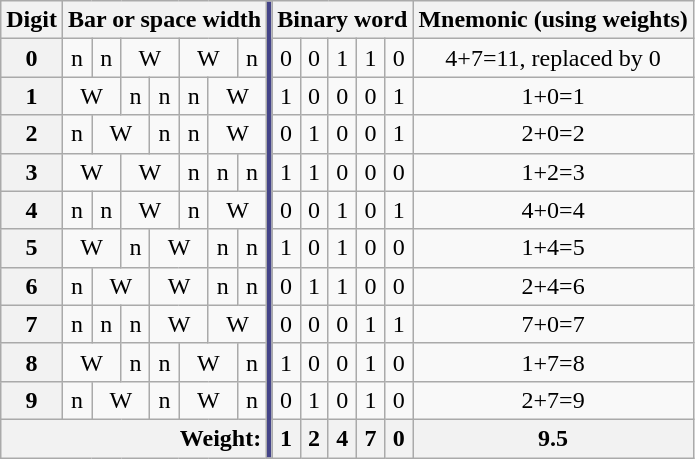<table class=wikitable style="text-align:center">
<tr>
<th>Digit</th>
<th colspan=7>Bar or space width</th>
<th rowspan=12 style="font-size:15%;background:#448;"> </th>
<th colspan=5>Binary word</th>
<th>Mnemonic (using weights)</th>
</tr>
<tr>
<th>0</th>
<td>n</td>
<td>n</td>
<td colspan=2>W</td>
<td colspan=2>W</td>
<td>n</td>
<td>0</td>
<td>0</td>
<td>1</td>
<td>1</td>
<td>0</td>
<td>4+7=11, replaced by 0</td>
</tr>
<tr>
<th>1</th>
<td colspan=2>W</td>
<td>n</td>
<td>n</td>
<td>n</td>
<td colspan=2>W</td>
<td>1</td>
<td>0</td>
<td>0</td>
<td>0</td>
<td>1</td>
<td>1+0=1</td>
</tr>
<tr>
<th>2</th>
<td>n</td>
<td colspan=2>W</td>
<td>n</td>
<td>n</td>
<td colspan=2>W</td>
<td>0</td>
<td>1</td>
<td>0</td>
<td>0</td>
<td>1</td>
<td>2+0=2</td>
</tr>
<tr>
<th>3</th>
<td colspan=2>W</td>
<td colspan=2>W</td>
<td>n</td>
<td>n</td>
<td>n</td>
<td>1</td>
<td>1</td>
<td>0</td>
<td>0</td>
<td>0</td>
<td>1+2=3</td>
</tr>
<tr>
<th>4</th>
<td>n</td>
<td>n</td>
<td colspan=2>W</td>
<td>n</td>
<td colspan=2>W</td>
<td>0</td>
<td>0</td>
<td>1</td>
<td>0</td>
<td>1</td>
<td>4+0=4</td>
</tr>
<tr>
<th>5</th>
<td colspan=2>W</td>
<td>n</td>
<td colspan=2>W</td>
<td>n</td>
<td>n</td>
<td>1</td>
<td>0</td>
<td>1</td>
<td>0</td>
<td>0</td>
<td>1+4=5</td>
</tr>
<tr>
<th>6</th>
<td>n</td>
<td colspan=2>W</td>
<td colspan=2>W</td>
<td>n</td>
<td>n</td>
<td>0</td>
<td>1</td>
<td>1</td>
<td>0</td>
<td>0</td>
<td>2+4=6</td>
</tr>
<tr>
<th>7</th>
<td>n</td>
<td>n</td>
<td>n</td>
<td colspan=2>W</td>
<td colspan=2>W</td>
<td>0</td>
<td>0</td>
<td>0</td>
<td>1</td>
<td>1</td>
<td>7+0=7</td>
</tr>
<tr>
<th>8</th>
<td colspan=2>W</td>
<td>n</td>
<td>n</td>
<td colspan=2>W</td>
<td>n</td>
<td>1</td>
<td>0</td>
<td>0</td>
<td>1</td>
<td>0</td>
<td>1+7=8</td>
</tr>
<tr>
<th>9</th>
<td>n</td>
<td colspan=2>W</td>
<td>n</td>
<td colspan=2>W</td>
<td>n</td>
<td>0</td>
<td>1</td>
<td>0</td>
<td>1</td>
<td>0</td>
<td>2+7=9</td>
</tr>
<tr>
<th colspan=8 style="text-align:right;">Weight:</th>
<th>1</th>
<th>2</th>
<th>4</th>
<th>7</th>
<th>0</th>
<th>9.5</th>
</tr>
</table>
